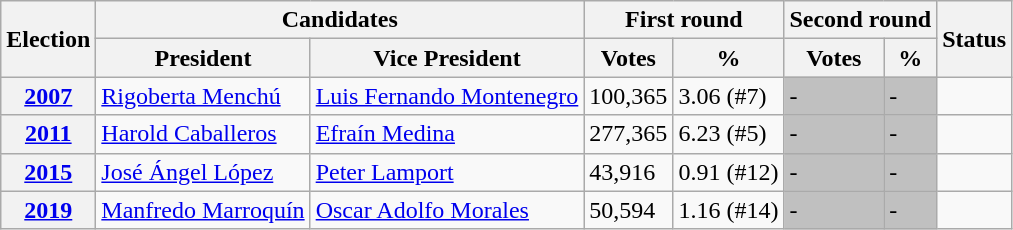<table class="wikitable" style="text-align:left;">
<tr>
<th rowspan=2>Election</th>
<th colspan=2>Candidates</th>
<th colspan=2>First round</th>
<th colspan=2>Second round</th>
<th rowspan=2>Status</th>
</tr>
<tr>
<th>President</th>
<th>Vice President</th>
<th>Votes</th>
<th>%</th>
<th>Votes</th>
<th>%</th>
</tr>
<tr>
<th><a href='#'>2007</a></th>
<td><a href='#'>Rigoberta Menchú</a></td>
<td><a href='#'>Luis Fernando Montenegro</a></td>
<td>100,365</td>
<td>3.06	    (#7)</td>
<td style="background: silver">-</td>
<td style="background: silver">-</td>
<td></td>
</tr>
<tr>
<th><a href='#'>2011</a></th>
<td><a href='#'>Harold Caballeros</a></td>
<td><a href='#'>Efraín Medina</a></td>
<td>277,365</td>
<td>6.23   (#5)</td>
<td style="background: silver">-</td>
<td style="background: silver">-</td>
<td></td>
</tr>
<tr>
<th><a href='#'>2015</a></th>
<td><a href='#'>José Ángel López</a></td>
<td><a href='#'>Peter Lamport</a></td>
<td>43,916</td>
<td>0.91   (#12)</td>
<td style="background: silver">-</td>
<td style="background: silver">-</td>
<td></td>
</tr>
<tr>
<th><a href='#'>2019</a></th>
<td><a href='#'>Manfredo Marroquín</a></td>
<td><a href='#'>Oscar Adolfo Morales</a></td>
<td>50,594</td>
<td>1.16   (#14)</td>
<td style="background: silver">-</td>
<td style="background: silver">-</td>
<td></td>
</tr>
</table>
